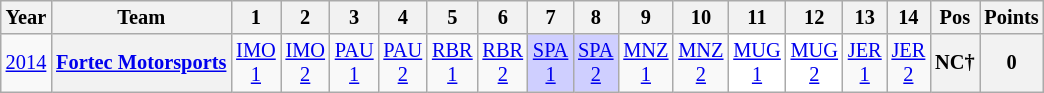<table class="wikitable" style="text-align:center; font-size:85%">
<tr>
<th>Year</th>
<th>Team</th>
<th>1</th>
<th>2</th>
<th>3</th>
<th>4</th>
<th>5</th>
<th>6</th>
<th>7</th>
<th>8</th>
<th>9</th>
<th>10</th>
<th>11</th>
<th>12</th>
<th>13</th>
<th>14</th>
<th>Pos</th>
<th>Points</th>
</tr>
<tr>
<td><a href='#'>2014</a></td>
<th><a href='#'>Fortec Motorsports</a></th>
<td><a href='#'>IMO<br>1</a></td>
<td><a href='#'>IMO<br>2</a></td>
<td><a href='#'>PAU<br>1</a></td>
<td><a href='#'>PAU<br>2</a></td>
<td><a href='#'>RBR<br>1</a></td>
<td><a href='#'>RBR<br>2</a></td>
<td style="background:#CFCFFF;"><a href='#'>SPA<br>1</a><br></td>
<td style="background:#CFCFFF;"><a href='#'>SPA<br>2</a><br></td>
<td><a href='#'>MNZ<br>1</a></td>
<td><a href='#'>MNZ<br>2</a></td>
<td style="background:#FFFFFF;"><a href='#'>MUG<br>1</a><br></td>
<td style="background:#FFFFFF;"><a href='#'>MUG<br>2</a><br></td>
<td><a href='#'>JER<br>1</a></td>
<td><a href='#'>JER<br>2</a></td>
<th>NC†</th>
<th>0</th>
</tr>
</table>
